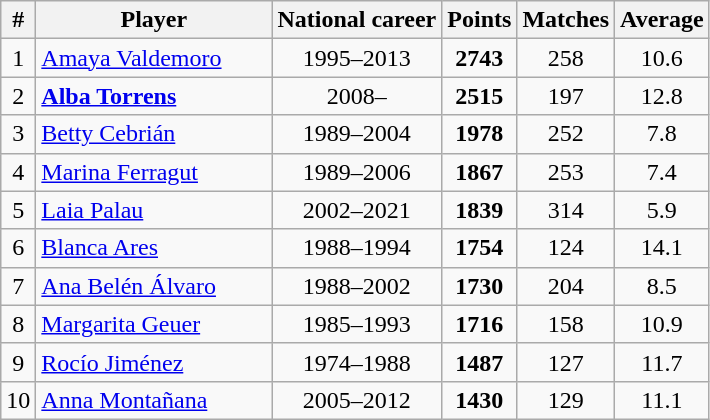<table class="wikitable sortable" style="text-align:center;">
<tr>
<th>#</th>
<th style="width:150px;">Player</th>
<th>National career</th>
<th>Points</th>
<th>Matches</th>
<th>Average</th>
</tr>
<tr>
<td>1</td>
<td align=left><a href='#'>Amaya Valdemoro</a></td>
<td>1995–2013</td>
<td><strong>2743</strong></td>
<td>258</td>
<td>10.6</td>
</tr>
<tr>
<td>2</td>
<td align=left><strong><a href='#'>Alba Torrens</a></strong></td>
<td>2008–</td>
<td><strong>2515</strong></td>
<td>197</td>
<td>12.8</td>
</tr>
<tr>
<td>3</td>
<td align=left><a href='#'>Betty Cebrián</a></td>
<td>1989–2004</td>
<td><strong>1978</strong></td>
<td>252</td>
<td>7.8</td>
</tr>
<tr>
<td>4</td>
<td align=left><a href='#'>Marina Ferragut</a></td>
<td>1989–2006</td>
<td><strong>1867</strong></td>
<td>253</td>
<td>7.4</td>
</tr>
<tr>
<td>5</td>
<td align=left><a href='#'>Laia Palau</a></td>
<td>2002–2021</td>
<td><strong>1839</strong></td>
<td>314</td>
<td>5.9</td>
</tr>
<tr>
<td>6</td>
<td align=left><a href='#'>Blanca Ares</a></td>
<td>1988–1994</td>
<td><strong>1754</strong></td>
<td>124</td>
<td>14.1</td>
</tr>
<tr>
<td>7</td>
<td align=left><a href='#'>Ana Belén Álvaro</a></td>
<td>1988–2002</td>
<td><strong>1730</strong></td>
<td>204</td>
<td>8.5</td>
</tr>
<tr>
<td>8</td>
<td align=left><a href='#'>Margarita Geuer</a></td>
<td>1985–1993</td>
<td><strong>1716</strong></td>
<td>158</td>
<td>10.9</td>
</tr>
<tr>
<td>9</td>
<td align=left><a href='#'>Rocío Jiménez</a></td>
<td>1974–1988</td>
<td><strong>1487</strong></td>
<td>127</td>
<td>11.7</td>
</tr>
<tr>
<td>10</td>
<td align=left><a href='#'>Anna Montañana</a></td>
<td>2005–2012</td>
<td><strong>1430</strong></td>
<td>129</td>
<td>11.1</td>
</tr>
</table>
